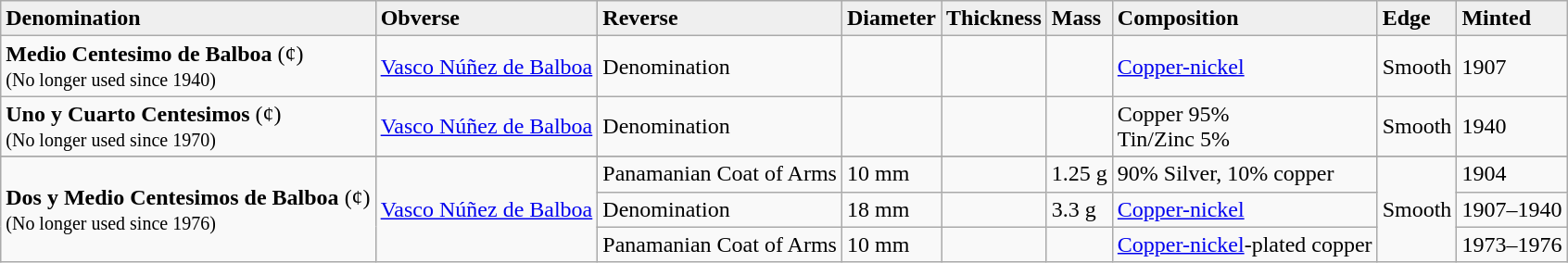<table class="wikitable">
<tr>
<th style="background:#efefef; text-align:left">Denomination</th>
<th style="background:#efefef; text-align:left">Obverse</th>
<th style="background:#efefef; text-align:left">Reverse</th>
<th style="background:#efefef; text-align:left">Diameter</th>
<th style="background:#efefef; text-align:left">Thickness</th>
<th style="background:#efefef; text-align:left">Mass</th>
<th style="background:#efefef; text-align:left">Composition</th>
<th style="background:#efefef; text-align:left">Edge</th>
<th style="background:#efefef; text-align:left">Minted</th>
</tr>
<tr>
<td><strong>Medio Centesimo de Balboa</strong> (¢)<br><small>(No longer used since 1940)</small></td>
<td><a href='#'>Vasco Núñez de Balboa</a></td>
<td>Denomination</td>
<td></td>
<td></td>
<td></td>
<td><a href='#'>Copper-nickel</a></td>
<td>Smooth</td>
<td>1907</td>
</tr>
<tr>
<td><strong>Uno y Cuarto Centesimos</strong> (¢)<br><small>(No longer used since 1970)</small></td>
<td><a href='#'>Vasco Núñez de Balboa</a></td>
<td>Denomination</td>
<td></td>
<td></td>
<td></td>
<td>Copper 95%<br>Tin/Zinc 5%</td>
<td>Smooth</td>
<td>1940</td>
</tr>
<tr>
</tr>
<tr>
<td rowspan="3"><strong>Dos y Medio Centesimos de Balboa</strong> (¢)<br><small>(No longer used since 1976)</small></td>
<td rowspan="3"><a href='#'>Vasco Núñez de Balboa</a></td>
<td>Panamanian Coat of Arms</td>
<td>10 mm</td>
<td></td>
<td>1.25 g</td>
<td>90% Silver, 10% copper</td>
<td rowspan="3">Smooth</td>
<td>1904</td>
</tr>
<tr>
<td>Denomination</td>
<td>18 mm</td>
<td></td>
<td>3.3 g</td>
<td><a href='#'>Copper-nickel</a></td>
<td>1907–1940</td>
</tr>
<tr>
<td>Panamanian Coat of Arms</td>
<td>10 mm</td>
<td></td>
<td></td>
<td><a href='#'>Copper-nickel</a>-plated copper</td>
<td>1973–1976</td>
</tr>
</table>
